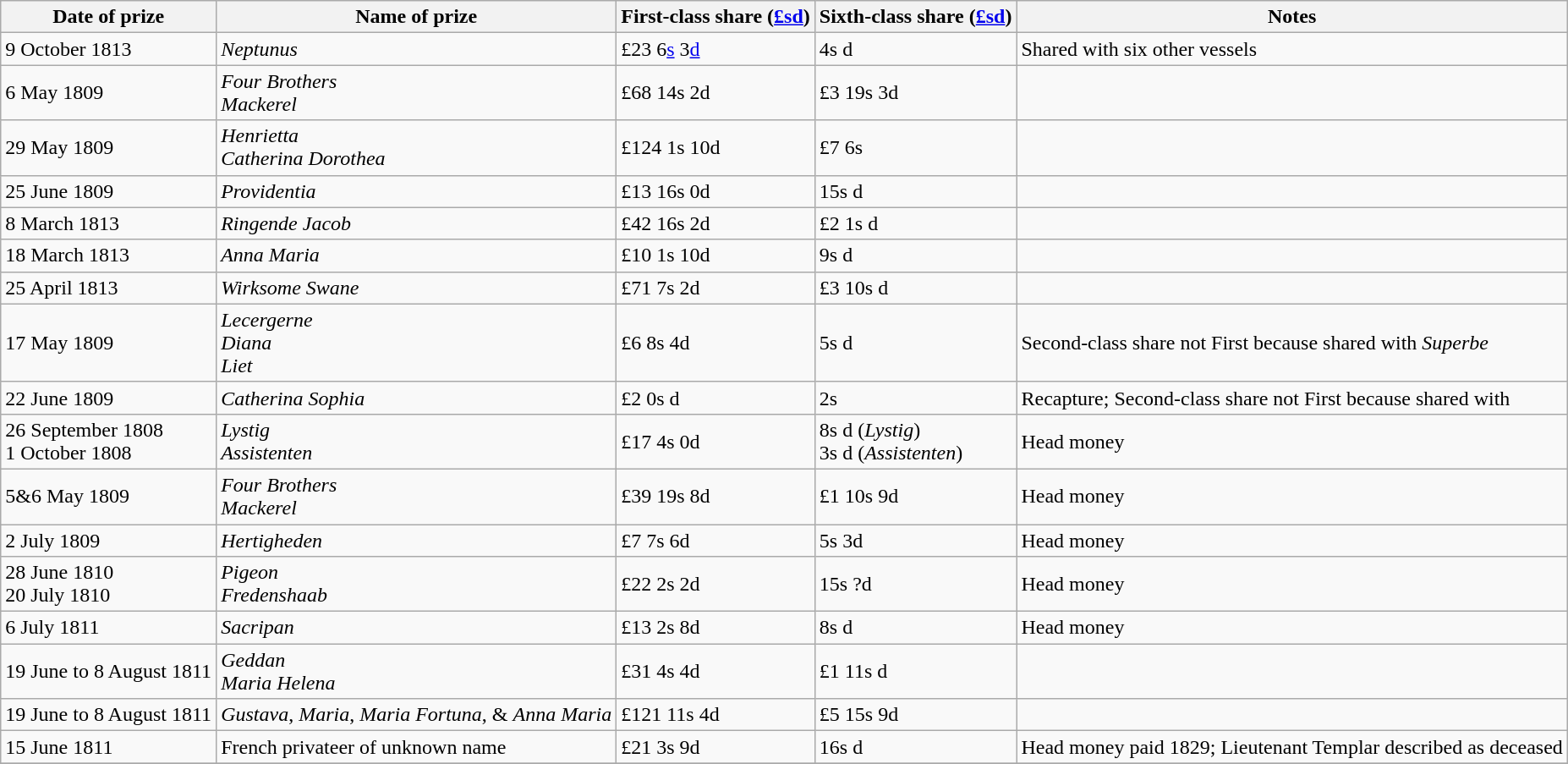<table class="sortable wikitable">
<tr>
<th>Date of prize</th>
<th>Name of prize</th>
<th>First-class share (<a href='#'>£sd</a>)</th>
<th>Sixth-class share (<a href='#'>£sd</a>)</th>
<th>Notes</th>
</tr>
<tr>
<td>9 October 1813</td>
<td><em>Neptunus</em></td>
<td>£23 6<a href='#'>s</a> 3<a href='#'>d</a></td>
<td>4s d</td>
<td>Shared with six other vessels</td>
</tr>
<tr>
<td>6 May 1809</td>
<td><em>Four Brothers</em><br><em>Mackerel</em></td>
<td>£68 14s 2d</td>
<td>£3 19s 3d</td>
<td></td>
</tr>
<tr>
<td>29 May 1809</td>
<td><em>Henrietta</em><br><em>Catherina Dorothea</em></td>
<td>£124 1s 10d</td>
<td>£7 6s </td>
<td></td>
</tr>
<tr>
<td>25 June 1809</td>
<td><em>Providentia</em></td>
<td>£13 16s 0d</td>
<td>15s d</td>
<td></td>
</tr>
<tr>
<td>8 March 1813</td>
<td><em>Ringende Jacob</em></td>
<td>£42 16s 2d</td>
<td>£2 1s d</td>
<td></td>
</tr>
<tr>
<td>18 March 1813</td>
<td><em>Anna Maria</em></td>
<td>£10 1s 10d</td>
<td>9s d</td>
<td></td>
</tr>
<tr>
<td>25 April 1813</td>
<td><em>Wirksome Swane</em></td>
<td>£71 7s 2d</td>
<td>£3 10s d</td>
<td></td>
</tr>
<tr>
<td>17 May 1809</td>
<td><em>Lecergerne</em><br><em>Diana</em><br><em>Liet</em></td>
<td>£6 8s 4d</td>
<td>5s d</td>
<td>Second-class share not First because shared with <em>Superbe</em></td>
</tr>
<tr>
<td>22 June 1809</td>
<td><em>Catherina Sophia</em></td>
<td>£2 0s d</td>
<td>2s</td>
<td>Recapture; Second-class share not First because shared with </td>
</tr>
<tr>
<td>26 September 1808<br>1 October 1808</td>
<td><em>Lystig</em><br><em>Assistenten</em></td>
<td>£17 4s 0d</td>
<td>8s d (<em>Lystig</em>)<br>3s d (<em>Assistenten</em>)</td>
<td>Head money</td>
</tr>
<tr>
<td>5&6 May 1809</td>
<td><em>Four Brothers</em><br><em>Mackerel</em></td>
<td>£39 19s 8d</td>
<td>£1 10s 9d</td>
<td>Head money</td>
</tr>
<tr>
<td>2 July 1809</td>
<td><em>Hertigheden</em></td>
<td>£7 7s 6d</td>
<td>5s 3d</td>
<td>Head money</td>
</tr>
<tr>
<td>28 June 1810<br>20 July 1810</td>
<td><em>Pigeon</em><br><em>Fredenshaab</em></td>
<td>£22 2s 2d</td>
<td>15s ?d</td>
<td>Head money</td>
</tr>
<tr>
<td>6 July 1811</td>
<td><em>Sacripan</em></td>
<td>£13 2s 8d</td>
<td>8s d</td>
<td>Head money</td>
</tr>
<tr>
<td>19 June to 8 August 1811</td>
<td><em>Geddan</em><br><em>Maria Helena</em></td>
<td>£31 4s 4d</td>
<td>£1 11s d</td>
<td></td>
</tr>
<tr>
<td>19 June to 8 August 1811</td>
<td><em>Gustava</em>, <em>Maria</em>, <em>Maria Fortuna</em>, & <em>Anna Maria</em></td>
<td>£121 11s 4d</td>
<td>£5 15s 9d</td>
<td></td>
</tr>
<tr>
<td>15 June 1811</td>
<td>French privateer of unknown name</td>
<td>£21 3s 9d</td>
<td>16s d</td>
<td>Head money paid 1829; Lieutenant Templar described as deceased</td>
</tr>
<tr>
</tr>
</table>
